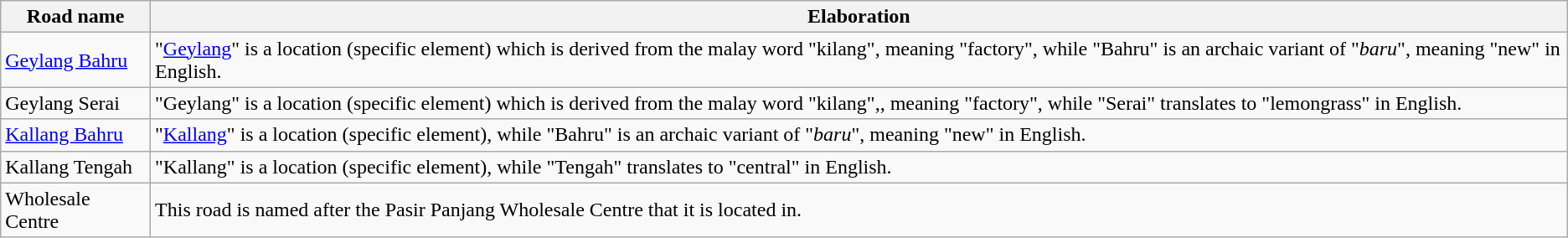<table class="wikitable">
<tr>
<th>Road name</th>
<th>Elaboration</th>
</tr>
<tr>
<td><a href='#'>Geylang Bahru</a></td>
<td>"<a href='#'>Geylang</a>" is a location (specific element) which is derived from the malay word "kilang", meaning "factory", while "Bahru" is an archaic variant of "<em>baru</em>", meaning "new" in English.</td>
</tr>
<tr>
<td>Geylang Serai</td>
<td>"Geylang" is a location (specific element) which is derived from the malay word "kilang",, meaning "factory", while "Serai" translates to "lemongrass" in English.</td>
</tr>
<tr>
<td><a href='#'>Kallang Bahru</a></td>
<td>"<a href='#'>Kallang</a>" is a location (specific element), while "Bahru" is an archaic variant of "<em>baru</em>", meaning "new" in English.</td>
</tr>
<tr>
<td>Kallang Tengah</td>
<td>"Kallang" is a location (specific element), while "Tengah" translates to "central" in English.</td>
</tr>
<tr>
<td>Wholesale Centre</td>
<td>This road is named after the Pasir Panjang Wholesale Centre that it is located in.</td>
</tr>
</table>
